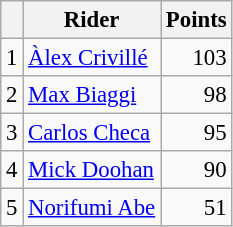<table class="wikitable" style="font-size: 95%;">
<tr>
<th></th>
<th>Rider</th>
<th>Points</th>
</tr>
<tr>
<td align=center>1</td>
<td> <a href='#'>Àlex Crivillé</a></td>
<td align=right>103</td>
</tr>
<tr>
<td align=center>2</td>
<td> <a href='#'>Max Biaggi</a></td>
<td align=right>98</td>
</tr>
<tr>
<td align=center>3</td>
<td> <a href='#'>Carlos Checa</a></td>
<td align=right>95</td>
</tr>
<tr>
<td align=center>4</td>
<td> <a href='#'>Mick Doohan</a></td>
<td align=right>90</td>
</tr>
<tr>
<td align=center>5</td>
<td> <a href='#'>Norifumi Abe</a></td>
<td align=right>51</td>
</tr>
</table>
